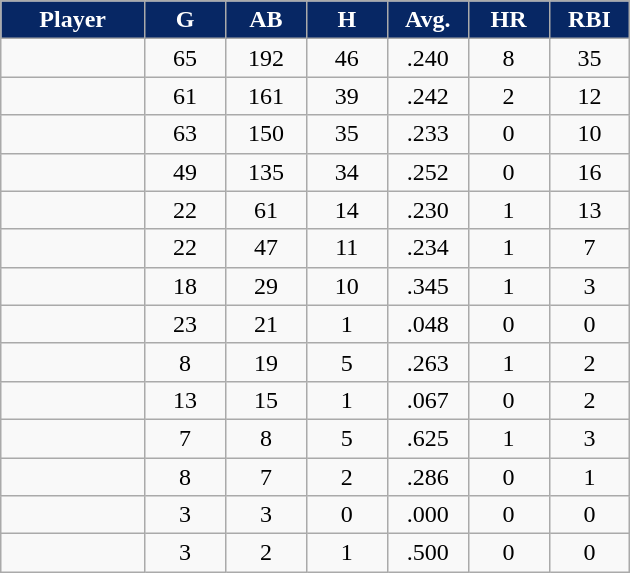<table class="wikitable sortable">
<tr>
<th style="background:#072764;color:white;" width="16%">Player</th>
<th style="background:#072764;color:white;" width="9%">G</th>
<th style="background:#072764;color:white;" width="9%">AB</th>
<th style="background:#072764;color:white;" width="9%">H</th>
<th style="background:#072764;color:white;" width="9%">Avg.</th>
<th style="background:#072764;color:white;" width="9%">HR</th>
<th style="background:#072764;color:white;" width="9%">RBI</th>
</tr>
<tr align="center">
<td></td>
<td>65</td>
<td>192</td>
<td>46</td>
<td>.240</td>
<td>8</td>
<td>35</td>
</tr>
<tr align="center">
<td></td>
<td>61</td>
<td>161</td>
<td>39</td>
<td>.242</td>
<td>2</td>
<td>12</td>
</tr>
<tr align="center">
<td></td>
<td>63</td>
<td>150</td>
<td>35</td>
<td>.233</td>
<td>0</td>
<td>10</td>
</tr>
<tr align="center">
<td></td>
<td>49</td>
<td>135</td>
<td>34</td>
<td>.252</td>
<td>0</td>
<td>16</td>
</tr>
<tr align="center">
<td></td>
<td>22</td>
<td>61</td>
<td>14</td>
<td>.230</td>
<td>1</td>
<td>13</td>
</tr>
<tr align="center">
<td></td>
<td>22</td>
<td>47</td>
<td>11</td>
<td>.234</td>
<td>1</td>
<td>7</td>
</tr>
<tr align="center">
<td></td>
<td>18</td>
<td>29</td>
<td>10</td>
<td>.345</td>
<td>1</td>
<td>3</td>
</tr>
<tr align="center">
<td></td>
<td>23</td>
<td>21</td>
<td>1</td>
<td>.048</td>
<td>0</td>
<td>0</td>
</tr>
<tr align="center">
<td></td>
<td>8</td>
<td>19</td>
<td>5</td>
<td>.263</td>
<td>1</td>
<td>2</td>
</tr>
<tr align="center">
<td></td>
<td>13</td>
<td>15</td>
<td>1</td>
<td>.067</td>
<td>0</td>
<td>2</td>
</tr>
<tr align="center">
<td></td>
<td>7</td>
<td>8</td>
<td>5</td>
<td>.625</td>
<td>1</td>
<td>3</td>
</tr>
<tr align="center">
<td></td>
<td>8</td>
<td>7</td>
<td>2</td>
<td>.286</td>
<td>0</td>
<td>1</td>
</tr>
<tr align="center">
<td></td>
<td>3</td>
<td>3</td>
<td>0</td>
<td>.000</td>
<td>0</td>
<td>0</td>
</tr>
<tr align="center">
<td></td>
<td>3</td>
<td>2</td>
<td>1</td>
<td>.500</td>
<td>0</td>
<td>0</td>
</tr>
</table>
